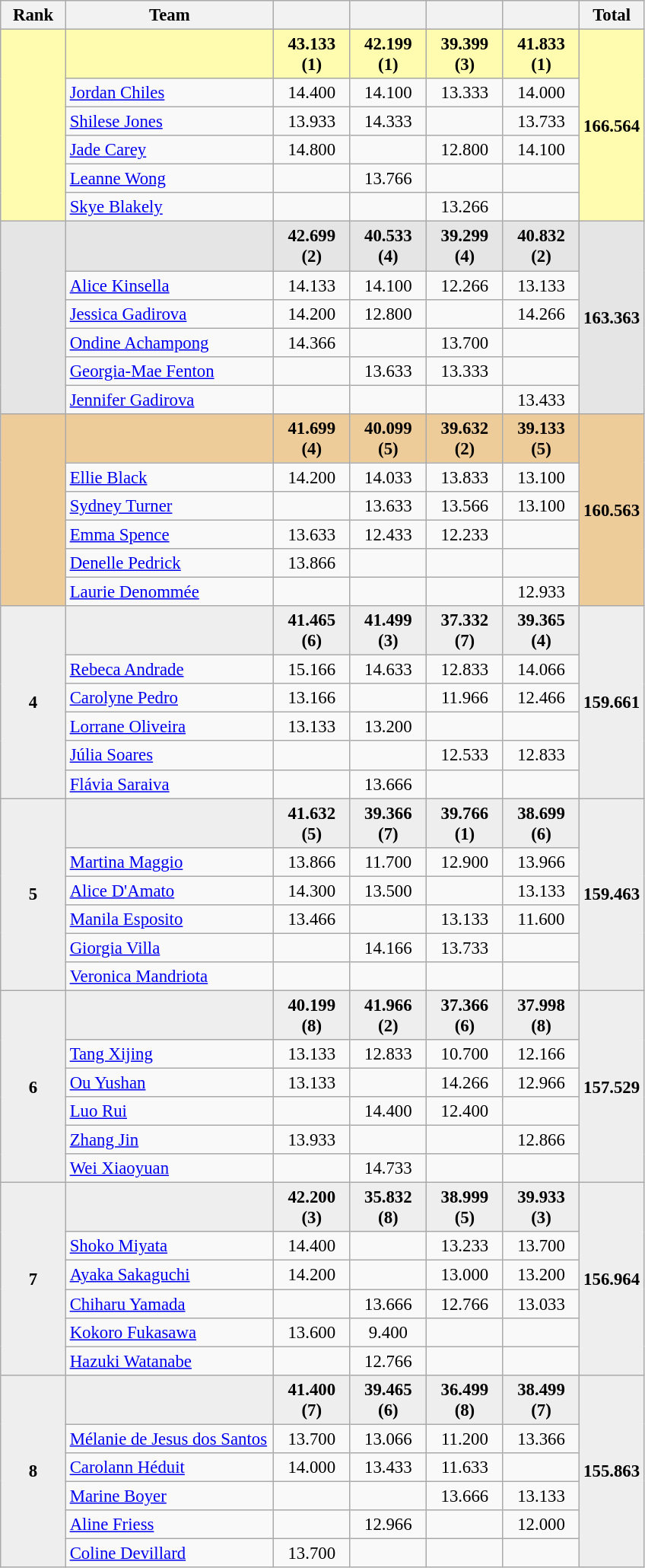<table class="wikitable sortable" style="text-align:center; font-size:95%">
<tr>
<th scope="col" style="width:50px;">Rank</th>
<th scope="col" style="width:175px;">Team</th>
<th scope="col" style="width:60px;"></th>
<th scope="col" style="width:60px;"></th>
<th scope="col" style="width:60px;"></th>
<th scope="col" style="width:60px;"></th>
<th>Total</th>
</tr>
<tr style="background:#fffcaf;">
<td rowspan="6"></td>
<td style="text-align:left;"><strong></strong></td>
<td><strong>43.133 (1)</strong></td>
<td><strong>42.199 (1)</strong></td>
<td><strong>39.399 (3)</strong></td>
<td><strong>41.833 (1)</strong></td>
<td rowspan="6"><strong>166.564</strong></td>
</tr>
<tr>
<td style="text-align:left;"><a href='#'>Jordan Chiles</a></td>
<td>14.400</td>
<td>14.100</td>
<td>13.333</td>
<td>14.000</td>
</tr>
<tr>
<td style="text-align:left;"><a href='#'>Shilese Jones</a></td>
<td>13.933</td>
<td>14.333</td>
<td></td>
<td>13.733</td>
</tr>
<tr>
<td style="text-align:left;"><a href='#'>Jade Carey</a></td>
<td>14.800</td>
<td></td>
<td>12.800</td>
<td>14.100</td>
</tr>
<tr>
<td style="text-align:left;"><a href='#'>Leanne Wong</a></td>
<td></td>
<td>13.766</td>
<td></td>
<td></td>
</tr>
<tr>
<td style="text-align:left;"><a href='#'>Skye Blakely</a></td>
<td></td>
<td></td>
<td>13.266</td>
<td></td>
</tr>
<tr style="background:#e5e5e5;">
<td rowspan="6"></td>
<td style="text-align:left;"><strong></strong></td>
<td><strong>42.699 (2)</strong></td>
<td><strong>40.533 (4)</strong></td>
<td><strong>39.299 (4)</strong></td>
<td><strong>40.832 (2)</strong></td>
<td rowspan="6"><strong>163.363</strong></td>
</tr>
<tr>
<td style="text-align:left;"><a href='#'>Alice Kinsella</a></td>
<td>14.133</td>
<td>14.100</td>
<td>12.266</td>
<td>13.133</td>
</tr>
<tr>
<td style="text-align:left;"><a href='#'>Jessica Gadirova</a></td>
<td>14.200</td>
<td>12.800</td>
<td></td>
<td>14.266</td>
</tr>
<tr>
<td style="text-align:left;"><a href='#'>Ondine Achampong</a></td>
<td>14.366</td>
<td></td>
<td>13.700</td>
<td></td>
</tr>
<tr>
<td style="text-align:left;"><a href='#'>Georgia-Mae Fenton</a></td>
<td></td>
<td>13.633</td>
<td>13.333</td>
<td></td>
</tr>
<tr>
<td style="text-align:left;"><a href='#'>Jennifer Gadirova</a></td>
<td></td>
<td></td>
<td></td>
<td>13.433</td>
</tr>
<tr style="background:#ec9;">
<td rowspan="6"></td>
<td style="text-align:left;"><strong></strong></td>
<td><strong>41.699 (4)</strong></td>
<td><strong>40.099 (5)</strong></td>
<td><strong>39.632 (2)</strong></td>
<td><strong>39.133 (5)</strong></td>
<td rowspan="6"><strong>160.563</strong></td>
</tr>
<tr>
<td style="text-align:left;"><a href='#'>Ellie Black</a></td>
<td>14.200</td>
<td>14.033</td>
<td>13.833</td>
<td>13.100</td>
</tr>
<tr>
<td style="text-align:left;"><a href='#'>Sydney Turner</a></td>
<td></td>
<td>13.633</td>
<td>13.566</td>
<td>13.100</td>
</tr>
<tr>
<td style="text-align:left;"><a href='#'>Emma Spence</a></td>
<td>13.633</td>
<td>12.433</td>
<td>12.233</td>
<td></td>
</tr>
<tr>
<td style="text-align:left;"><a href='#'>Denelle Pedrick</a></td>
<td>13.866</td>
<td></td>
<td></td>
<td></td>
</tr>
<tr>
<td style="text-align:left;"><a href='#'>Laurie Denommée</a></td>
<td></td>
<td></td>
<td></td>
<td>12.933</td>
</tr>
<tr style="background:#eee;">
<td rowspan="6"><strong>4</strong></td>
<td style="text-align:left;"><strong></strong></td>
<td><strong>41.465 (6)</strong></td>
<td><strong>41.499 (3)</strong></td>
<td><strong>37.332 (7)</strong></td>
<td><strong>39.365 (4)</strong></td>
<td rowspan="6"><strong>159.661</strong></td>
</tr>
<tr>
<td style="text-align:left;"><a href='#'>Rebeca Andrade</a></td>
<td>15.166</td>
<td>14.633</td>
<td>12.833</td>
<td>14.066</td>
</tr>
<tr>
<td style="text-align:left;"><a href='#'>Carolyne Pedro</a></td>
<td>13.166</td>
<td></td>
<td>11.966</td>
<td>12.466</td>
</tr>
<tr>
<td style="text-align:left;"><a href='#'>Lorrane Oliveira</a></td>
<td>13.133</td>
<td>13.200</td>
<td></td>
<td></td>
</tr>
<tr>
<td style="text-align:left;"><a href='#'>Júlia Soares</a></td>
<td></td>
<td></td>
<td>12.533</td>
<td>12.833</td>
</tr>
<tr>
<td style="text-align:left;"><a href='#'>Flávia Saraiva</a></td>
<td></td>
<td>13.666</td>
<td></td>
<td></td>
</tr>
<tr style="background:#eee;">
<td rowspan="6"><strong>5</strong></td>
<td style="text-align:left;"><strong></strong></td>
<td><strong>41.632 (5)</strong></td>
<td><strong>39.366 (7)</strong></td>
<td><strong>39.766 (1)</strong></td>
<td><strong>38.699 (6)</strong></td>
<td rowspan="6"><strong>159.463</strong></td>
</tr>
<tr>
<td style="text-align:left;"><a href='#'>Martina Maggio</a></td>
<td>13.866</td>
<td>11.700</td>
<td>12.900</td>
<td>13.966</td>
</tr>
<tr>
<td style="text-align:left;"><a href='#'>Alice D'Amato</a></td>
<td>14.300</td>
<td>13.500</td>
<td></td>
<td>13.133</td>
</tr>
<tr>
<td style="text-align:left;"><a href='#'>Manila Esposito</a></td>
<td>13.466</td>
<td></td>
<td>13.133</td>
<td>11.600</td>
</tr>
<tr>
<td style="text-align:left;"><a href='#'>Giorgia Villa</a></td>
<td></td>
<td>14.166</td>
<td>13.733</td>
<td></td>
</tr>
<tr>
<td style="text-align:left;"><a href='#'>Veronica Mandriota</a></td>
<td></td>
<td></td>
<td></td>
<td></td>
</tr>
<tr style="background:#eee;">
<td rowspan="6"><strong>6</strong></td>
<td style="text-align:left;"><strong></strong></td>
<td><strong>40.199 (8)</strong></td>
<td><strong>41.966 (2)</strong></td>
<td><strong>37.366 (6)</strong></td>
<td><strong>37.998 (8)</strong></td>
<td rowspan="6"><strong>157.529</strong></td>
</tr>
<tr>
<td style="text-align:left;"><a href='#'>Tang Xijing</a></td>
<td>13.133</td>
<td>12.833</td>
<td>10.700</td>
<td>12.166</td>
</tr>
<tr>
<td style="text-align:left;"><a href='#'>Ou Yushan</a></td>
<td>13.133</td>
<td></td>
<td>14.266</td>
<td>12.966</td>
</tr>
<tr>
<td style="text-align:left;"><a href='#'>Luo Rui</a></td>
<td></td>
<td>14.400</td>
<td>12.400</td>
<td></td>
</tr>
<tr>
<td style="text-align:left;"><a href='#'>Zhang Jin</a></td>
<td>13.933</td>
<td></td>
<td></td>
<td>12.866</td>
</tr>
<tr>
<td style="text-align:left;"><a href='#'>Wei Xiaoyuan</a></td>
<td></td>
<td>14.733</td>
<td></td>
<td></td>
</tr>
<tr style="background:#eee;">
<td rowspan="6"><strong>7</strong></td>
<td style="text-align:left;"><strong></strong></td>
<td><strong>42.200 (3)</strong></td>
<td><strong>35.832 (8)</strong></td>
<td><strong>38.999 (5)</strong></td>
<td><strong>39.933 (3)</strong></td>
<td rowspan="6"><strong>156.964</strong></td>
</tr>
<tr>
<td style="text-align:left;"><a href='#'>Shoko Miyata</a></td>
<td>14.400</td>
<td></td>
<td>13.233</td>
<td>13.700</td>
</tr>
<tr>
<td style="text-align:left;"><a href='#'>Ayaka Sakaguchi</a></td>
<td>14.200</td>
<td></td>
<td>13.000</td>
<td>13.200</td>
</tr>
<tr>
<td style="text-align:left;"><a href='#'>Chiharu Yamada</a></td>
<td></td>
<td>13.666</td>
<td>12.766</td>
<td>13.033</td>
</tr>
<tr>
<td style="text-align:left;"><a href='#'>Kokoro Fukasawa</a></td>
<td>13.600</td>
<td>9.400</td>
<td></td>
<td></td>
</tr>
<tr>
<td style="text-align:left;"><a href='#'>Hazuki Watanabe</a></td>
<td></td>
<td>12.766</td>
<td></td>
<td></td>
</tr>
<tr style="background:#eee;">
<td rowspan="6"><strong>8</strong></td>
<td style="text-align:left;"><strong></strong></td>
<td><strong>41.400 (7)</strong></td>
<td><strong>39.465 (6)</strong></td>
<td><strong>36.499 (8)</strong></td>
<td><strong>38.499 (7)</strong></td>
<td rowspan="6"><strong>155.863</strong></td>
</tr>
<tr>
<td style="text-align:left;"><a href='#'>Mélanie de Jesus dos Santos</a></td>
<td>13.700</td>
<td>13.066</td>
<td>11.200</td>
<td>13.366</td>
</tr>
<tr>
<td style="text-align:left;"><a href='#'>Carolann Héduit</a></td>
<td>14.000</td>
<td>13.433</td>
<td>11.633</td>
<td></td>
</tr>
<tr>
<td style="text-align:left;"><a href='#'>Marine Boyer</a></td>
<td></td>
<td></td>
<td>13.666</td>
<td>13.133</td>
</tr>
<tr>
<td style="text-align:left;"><a href='#'>Aline Friess</a></td>
<td></td>
<td>12.966</td>
<td></td>
<td>12.000</td>
</tr>
<tr>
<td style="text-align:left;"><a href='#'>Coline Devillard</a></td>
<td>13.700</td>
<td></td>
<td></td>
<td></td>
</tr>
</table>
